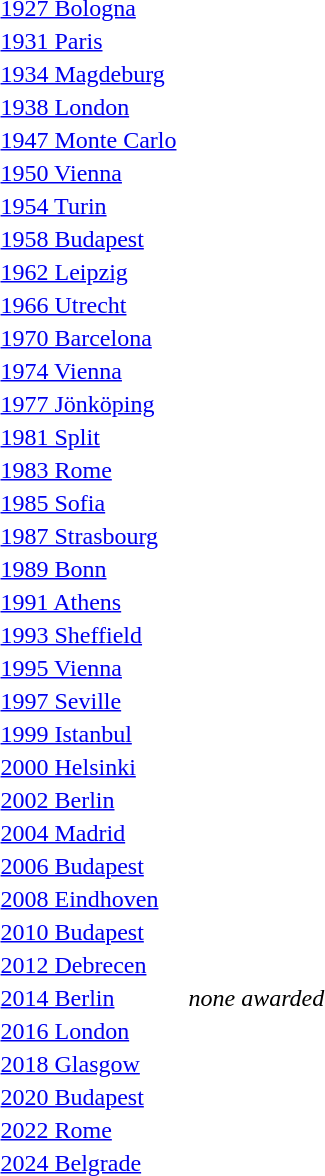<table>
<tr>
<td><a href='#'>1927 Bologna</a></td>
<td></td>
<td></td>
<td></td>
</tr>
<tr>
<td><a href='#'>1931 Paris</a></td>
<td></td>
<td></td>
<td></td>
</tr>
<tr>
<td><a href='#'>1934 Magdeburg</a></td>
<td></td>
<td></td>
<td></td>
</tr>
<tr>
<td><a href='#'>1938 London</a></td>
<td></td>
<td></td>
<td></td>
</tr>
<tr>
<td><a href='#'>1947 Monte Carlo</a></td>
<td></td>
<td></td>
<td></td>
</tr>
<tr>
<td><a href='#'>1950 Vienna</a></td>
<td></td>
<td></td>
<td></td>
</tr>
<tr>
<td><a href='#'>1954 Turin</a></td>
<td></td>
<td></td>
<td></td>
</tr>
<tr>
<td><a href='#'>1958 Budapest</a></td>
<td></td>
<td></td>
<td></td>
</tr>
<tr>
<td><a href='#'>1962 Leipzig</a></td>
<td></td>
<td></td>
<td></td>
</tr>
<tr>
<td><a href='#'>1966 Utrecht</a></td>
<td></td>
<td></td>
<td></td>
</tr>
<tr>
<td><a href='#'>1970 Barcelona</a></td>
<td></td>
<td></td>
<td></td>
</tr>
<tr>
<td><a href='#'>1974 Vienna</a></td>
<td></td>
<td></td>
<td></td>
</tr>
<tr>
<td><a href='#'>1977 Jönköping</a></td>
<td></td>
<td></td>
<td></td>
</tr>
<tr>
<td><a href='#'>1981 Split</a></td>
<td></td>
<td></td>
<td></td>
</tr>
<tr>
<td><a href='#'>1983 Rome</a></td>
<td></td>
<td></td>
<td></td>
</tr>
<tr>
<td><a href='#'>1985 Sofia</a></td>
<td></td>
<td></td>
<td></td>
</tr>
<tr>
<td><a href='#'>1987 Strasbourg</a></td>
<td></td>
<td></td>
<td></td>
</tr>
<tr>
<td><a href='#'>1989 Bonn</a></td>
<td></td>
<td></td>
<td></td>
</tr>
<tr>
<td><a href='#'>1991 Athens</a></td>
<td></td>
<td></td>
<td></td>
</tr>
<tr>
<td><a href='#'>1993 Sheffield</a></td>
<td></td>
<td></td>
<td></td>
</tr>
<tr>
<td><a href='#'>1995 Vienna</a></td>
<td></td>
<td></td>
<td></td>
</tr>
<tr>
<td><a href='#'>1997 Seville</a></td>
<td></td>
<td></td>
<td></td>
</tr>
<tr>
<td><a href='#'>1999 Istanbul</a></td>
<td></td>
<td></td>
<td></td>
</tr>
<tr>
<td><a href='#'>2000 Helsinki</a></td>
<td></td>
<td></td>
<td></td>
</tr>
<tr>
<td><a href='#'>2002 Berlin</a></td>
<td></td>
<td></td>
<td></td>
</tr>
<tr>
<td><a href='#'>2004 Madrid</a></td>
<td></td>
<td></td>
<td></td>
</tr>
<tr>
<td><a href='#'>2006 Budapest</a></td>
<td></td>
<td></td>
<td></td>
</tr>
<tr>
<td><a href='#'>2008 Eindhoven</a></td>
<td></td>
<td></td>
<td></td>
</tr>
<tr>
<td><a href='#'>2010 Budapest</a></td>
<td></td>
<td></td>
<td></td>
</tr>
<tr>
<td><a href='#'>2012 Debrecen</a></td>
<td></td>
<td></td>
<td></td>
</tr>
<tr>
<td rowspan=2><a href='#'>2014 Berlin</a></td>
<td></td>
<td rowspan=2><em>none awarded</em></td>
<td rowspan=2></td>
</tr>
<tr>
<td></td>
</tr>
<tr>
<td><a href='#'>2016 London</a></td>
<td></td>
<td></td>
<td></td>
</tr>
<tr>
<td><a href='#'>2018 Glasgow</a></td>
<td></td>
<td></td>
<td></td>
</tr>
<tr>
<td><a href='#'>2020 Budapest</a></td>
<td></td>
<td></td>
<td></td>
</tr>
<tr>
<td><a href='#'>2022 Rome</a></td>
<td></td>
<td></td>
<td></td>
</tr>
<tr>
<td><a href='#'>2024 Belgrade</a></td>
<td></td>
<td></td>
<td></td>
</tr>
</table>
